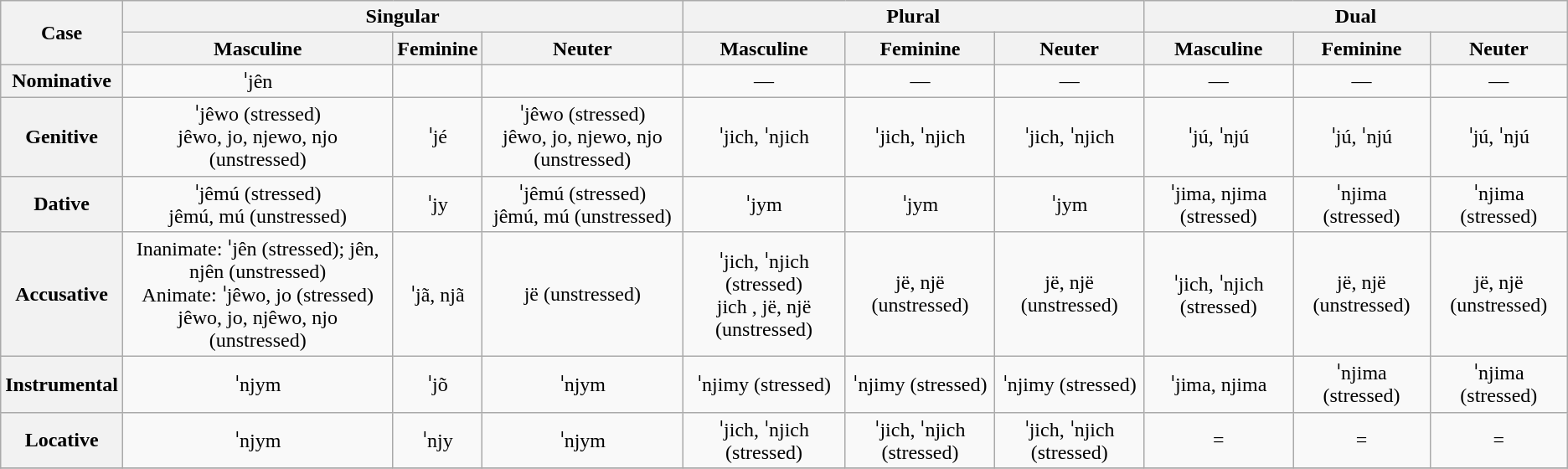<table class="wikitable" style="text-align:center">
<tr>
<th rowspan="2">Case</th>
<th colspan="3">Singular</th>
<th colspan="3">Plural</th>
<th colspan="3">Dual</th>
</tr>
<tr>
<th>Masculine</th>
<th>Feminine</th>
<th>Neuter</th>
<th>Masculine</th>
<th>Feminine</th>
<th>Neuter</th>
<th>Masculine</th>
<th>Feminine</th>
<th>Neuter</th>
</tr>
<tr>
<th>Nominative</th>
<td>ˈjên</td>
<td></td>
<td></td>
<td>—</td>
<td>—</td>
<td>—</td>
<td>—</td>
<td>—</td>
<td>—</td>
</tr>
<tr>
<th>Genitive</th>
<td>ˈjêwo (stressed)<br>jêwo, jo, njewo, njo (unstressed)</td>
<td>ˈjé</td>
<td>ˈjêwo (stressed)<br>jêwo, jo, njewo, njo (unstressed)</td>
<td>ˈjich, ˈnjich</td>
<td>ˈjich, ˈnjich</td>
<td>ˈjich, ˈnjich</td>
<td>ˈjú, ˈnjú</td>
<td>ˈjú, ˈnjú</td>
<td>ˈjú, ˈnjú</td>
</tr>
<tr>
<th>Dative</th>
<td>ˈjêmú (stressed)<br>jêmú, mú (unstressed)</td>
<td>ˈjy</td>
<td>ˈjêmú (stressed)<br>jêmú, mú (unstressed)</td>
<td>ˈjym</td>
<td>ˈjym</td>
<td>ˈjym</td>
<td>ˈjima, njima (stressed)</td>
<td>ˈnjima (stressed)</td>
<td>ˈnjima (stressed)</td>
</tr>
<tr>
<th>Accusative</th>
<td>Inanimate: ˈjên (stressed); jên, njên (unstressed)<br> Animate: ˈjêwo, jo (stressed)<br>jêwo, jo, njêwo, njo (unstressed)</td>
<td>ˈjã, njã</td>
<td>jë (unstressed)</td>
<td>ˈjich, ˈnjich (stressed)<br>jich , jë, një (unstressed)</td>
<td>jë, një (unstressed)</td>
<td>jë, një (unstressed)</td>
<td>ˈjich, ˈnjich (stressed)</td>
<td>jë, një (unstressed)</td>
<td>jë, një (unstressed)</td>
</tr>
<tr>
<th>Instrumental</th>
<td>ˈnjym</td>
<td>ˈjõ</td>
<td>ˈnjym</td>
<td>ˈnjimy (stressed)</td>
<td>ˈnjimy (stressed)</td>
<td>ˈnjimy (stressed)</td>
<td>ˈjima, njima</td>
<td>ˈnjima (stressed)</td>
<td>ˈnjima (stressed)</td>
</tr>
<tr>
<th>Locative</th>
<td>ˈnjym</td>
<td>ˈnjy</td>
<td>ˈnjym</td>
<td>ˈjich, ˈnjich (stressed)</td>
<td>ˈjich, ˈnjich (stressed)</td>
<td>ˈjich, ˈnjich (stressed)</td>
<td>= </td>
<td>= </td>
<td>= </td>
</tr>
<tr>
</tr>
</table>
